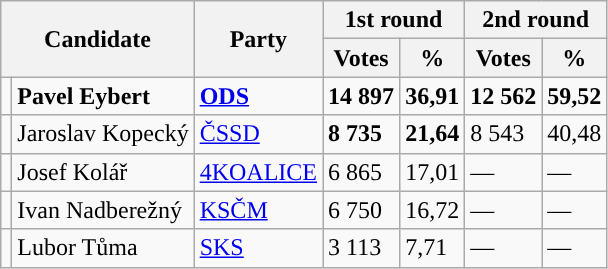<table class="wikitable sortable">
<tr>
<th colspan="2" rowspan="2">Candidate</th>
<th rowspan="2">Party</th>
<th colspan="2">1st round</th>
<th colspan="2">2nd round</th>
</tr>
<tr>
<th>Votes</th>
<th>%</th>
<th>Votes</th>
<th>%</th>
</tr>
<tr>
<td style="background-color:"></td>
<td><strong>Pavel Eybert</strong></td>
<td><a href='#'><strong>ODS</strong></a></td>
<td><strong>14 897</strong></td>
<td><strong>36,91</strong></td>
<td><strong>12 562</strong></td>
<td><strong>59,52</strong></td>
</tr>
<tr>
<td style="background-color:"></td>
<td>Jaroslav Kopecký</td>
<td><a href='#'>ČSSD</a></td>
<td><strong>8 735</strong></td>
<td><strong>21,64</strong></td>
<td>8 543</td>
<td>40,48</td>
</tr>
<tr>
<td style="background-color:"></td>
<td>Josef Kolář</td>
<td><a href='#'>4KOALICE</a></td>
<td>6 865</td>
<td>17,01</td>
<td>—</td>
<td>—</td>
</tr>
<tr>
<td style="background-color:"></td>
<td>Ivan Nadberežný</td>
<td><a href='#'>KSČM</a></td>
<td>6 750</td>
<td>16,72</td>
<td>—</td>
<td>—</td>
</tr>
<tr>
<td style="background-color:"></td>
<td>Lubor Tůma</td>
<td><a href='#'>SKS</a></td>
<td>3 113</td>
<td>7,71</td>
<td>—</td>
<td>—</td>
</tr>
</table>
